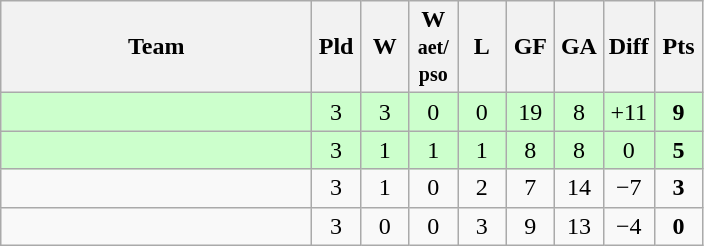<table class="wikitable" style="text-align: center;">
<tr>
<th width=200>Team</th>
<th width=25>Pld</th>
<th width=25>W</th>
<th width=25>W<br><small>aet/<br>pso</small></th>
<th width=25>L</th>
<th width=25>GF</th>
<th width=25>GA</th>
<th width=25>Diff</th>
<th width=25>Pts<br></th>
</tr>
<tr align=center bgcolor="ccffcc">
<td style="text-align:left;"></td>
<td>3</td>
<td>3</td>
<td>0</td>
<td>0</td>
<td>19</td>
<td>8</td>
<td>+11</td>
<td><strong>9</strong></td>
</tr>
<tr align=center bgcolor="ccffcc">
<td style="text-align:left;"></td>
<td>3</td>
<td>1</td>
<td>1</td>
<td>1</td>
<td>8</td>
<td>8</td>
<td>0</td>
<td><strong>5</strong></td>
</tr>
<tr align=center>
<td style="text-align:left;"></td>
<td>3</td>
<td>1</td>
<td>0</td>
<td>2</td>
<td>7</td>
<td>14</td>
<td>−7</td>
<td><strong>3</strong></td>
</tr>
<tr align=center>
<td style="text-align:left;"></td>
<td>3</td>
<td>0</td>
<td>0</td>
<td>3</td>
<td>9</td>
<td>13</td>
<td>−4</td>
<td><strong>0</strong></td>
</tr>
</table>
